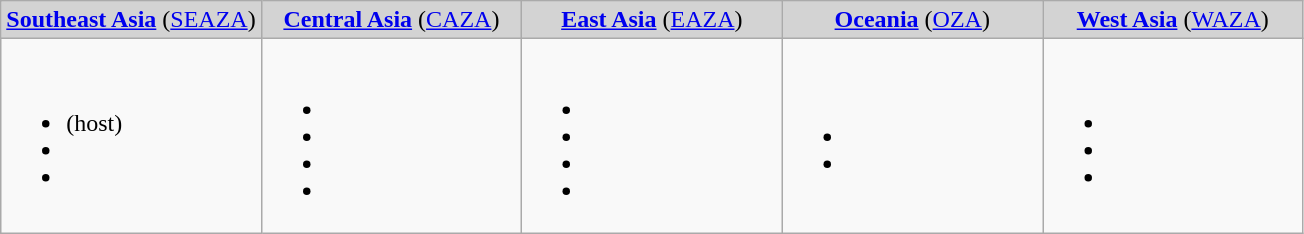<table class="wikitable">
<tr style="background:Lightgrey;">
<td style="width:20%; text-align:center;"><strong><a href='#'>Southeast Asia</a></strong> (<a href='#'>SEAZA</a>)</td>
<td style="width:20%; text-align:center;"><strong><a href='#'>Central Asia</a></strong> (<a href='#'>CAZA</a>)</td>
<td style="width:20%; text-align:center;"><strong><a href='#'>East Asia</a></strong> (<a href='#'>EAZA</a>)</td>
<td style="width:20%; text-align:center;"><strong><a href='#'>Oceania</a></strong> (<a href='#'>OZA</a>)</td>
<td style="width:20%; text-align:center;"><strong><a href='#'>West Asia</a></strong> (<a href='#'>WAZA</a>)</td>
</tr>
<tr>
<td><br><ul><li> (host)</li><li></li><li></li></ul></td>
<td><br><ul><li></li><li></li><li></li><li></li></ul></td>
<td><br><ul><li></li><li></li><li></li><li></li></ul></td>
<td><br><ul><li></li><li></li></ul></td>
<td><br><ul><li></li><li></li><li></li></ul></td>
</tr>
</table>
